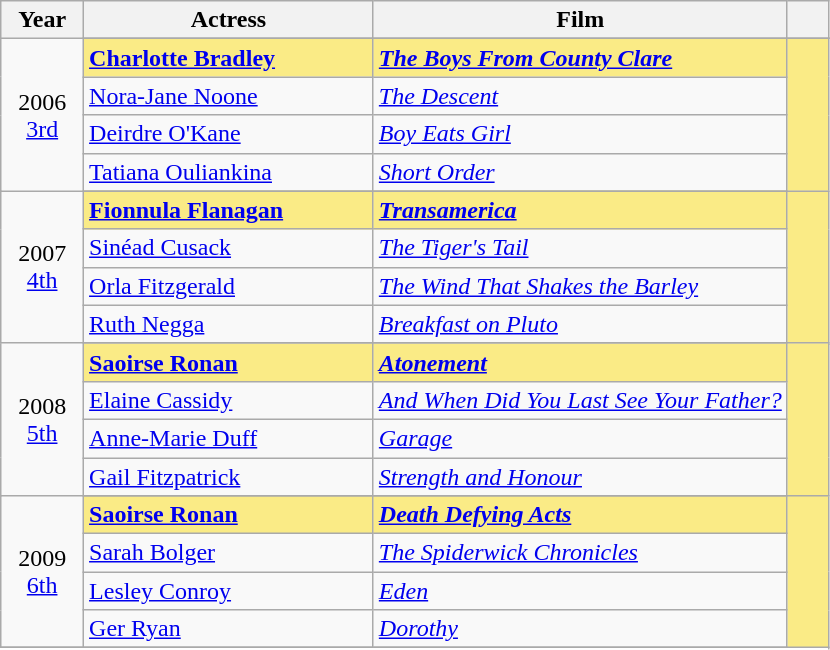<table class="wikitable sortable">
<tr>
<th scope="col" style="width:10%;">Year</th>
<th scope="col" style="width:35%;">Actress</th>
<th scope="col" style="width:50%;">Film</th>
<th scope="col" style="width:5%;" class="unsortable"></th>
</tr>
<tr>
<td rowspan="5" align="center">2006<br><a href='#'>3rd</a></td>
</tr>
<tr style="background:#FAEB86">
<td><strong><a href='#'>Charlotte Bradley</a></strong></td>
<td><strong><em><a href='#'>The Boys From County Clare</a></em></strong></td>
<td rowspan="5"></td>
</tr>
<tr>
<td><a href='#'>Nora-Jane Noone</a></td>
<td><em><a href='#'>The Descent</a></em></td>
</tr>
<tr>
<td><a href='#'>Deirdre O'Kane</a></td>
<td><em><a href='#'>Boy Eats Girl</a></em></td>
</tr>
<tr>
<td><a href='#'>Tatiana Ouliankina</a></td>
<td><em><a href='#'>Short Order</a></em></td>
</tr>
<tr>
<td rowspan="5" align="center">2007<br><a href='#'>4th</a></td>
</tr>
<tr style="background:#FAEB86">
<td><strong><a href='#'>Fionnula Flanagan</a></strong></td>
<td><strong><em><a href='#'>Transamerica</a></em></strong></td>
<td rowspan="5"></td>
</tr>
<tr>
<td><a href='#'>Sinéad Cusack</a></td>
<td><em><a href='#'>The Tiger's Tail</a></em></td>
</tr>
<tr>
<td><a href='#'>Orla Fitzgerald</a></td>
<td><em><a href='#'>The Wind That Shakes the Barley</a></em></td>
</tr>
<tr>
<td><a href='#'>Ruth Negga</a></td>
<td><em><a href='#'>Breakfast on Pluto</a></em></td>
</tr>
<tr>
<td rowspan="5" align="center">2008<br><a href='#'>5th</a></td>
</tr>
<tr style="background:#FAEB86">
<td><strong><a href='#'>Saoirse Ronan</a></strong></td>
<td><strong><em><a href='#'>Atonement</a></em></strong></td>
<td rowspan="5"></td>
</tr>
<tr>
<td><a href='#'>Elaine Cassidy</a></td>
<td><em><a href='#'>And When Did You Last See Your Father?</a></em></td>
</tr>
<tr>
<td><a href='#'>Anne-Marie Duff</a></td>
<td><em><a href='#'>Garage</a></em></td>
</tr>
<tr>
<td><a href='#'>Gail Fitzpatrick</a></td>
<td><em><a href='#'>Strength and Honour</a></em></td>
</tr>
<tr>
<td rowspan="5" align="center">2009<br><a href='#'>6th</a></td>
</tr>
<tr style="background:#FAEB86">
<td><strong><a href='#'>Saoirse Ronan</a></strong></td>
<td><strong><em><a href='#'>Death Defying Acts</a></em></strong></td>
<td rowspan="5"></td>
</tr>
<tr>
<td><a href='#'>Sarah Bolger</a></td>
<td><em><a href='#'>The Spiderwick Chronicles</a></em></td>
</tr>
<tr>
<td><a href='#'>Lesley Conroy</a></td>
<td><em><a href='#'>Eden</a></em></td>
</tr>
<tr>
<td><a href='#'>Ger Ryan</a></td>
<td><em><a href='#'>Dorothy</a></em></td>
</tr>
<tr>
</tr>
</table>
